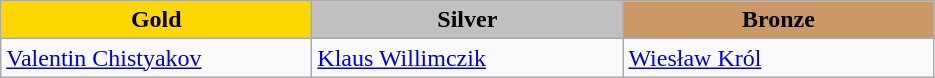<table class="wikitable" style="text-align:left">
<tr align="center">
<td width=200 bgcolor=gold><strong>Gold</strong></td>
<td width=200 bgcolor=silver><strong>Silver</strong></td>
<td width=200 bgcolor=CC9966><strong>Bronze</strong></td>
</tr>
<tr>
<td><a href='#'>Valentin Chistyakov</a><br><em></em></td>
<td><a href='#'>Klaus Willimczik</a><br><em></em></td>
<td><a href='#'>Wiesław Król</a><br><em></em></td>
</tr>
</table>
